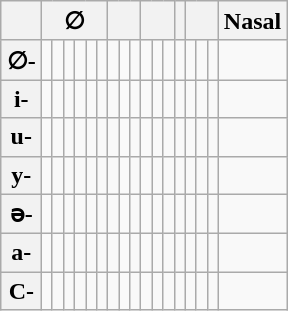<table class="wikitable" style="text-align:center; margin:1em auto 1em auto">
<tr>
<th></th>
<th colspan="6"><strong>∅</strong></th>
<th colspan="3"></th>
<th colspan="3"></th>
<th colspan="1"></th>
<th colspan="3"></th>
<th>Nasal</th>
</tr>
<tr>
<th><strong>∅</strong>-</th>
<td></td>
<td></td>
<td></td>
<td></td>
<td></td>
<td></td>
<td></td>
<td></td>
<td></td>
<td></td>
<td></td>
<td></td>
<td></td>
<td></td>
<td></td>
<td></td>
<td></td>
</tr>
<tr>
<th>i-</th>
<td></td>
<td></td>
<td></td>
<td></td>
<td></td>
<td></td>
<td></td>
<td></td>
<td></td>
<td></td>
<td></td>
<td></td>
<td></td>
<td></td>
<td></td>
<td></td>
<td></td>
</tr>
<tr>
<th>u-</th>
<td></td>
<td></td>
<td></td>
<td></td>
<td></td>
<td></td>
<td></td>
<td></td>
<td></td>
<td></td>
<td></td>
<td></td>
<td></td>
<td></td>
<td></td>
<td></td>
<td></td>
</tr>
<tr>
<th>y-</th>
<td></td>
<td></td>
<td></td>
<td></td>
<td></td>
<td></td>
<td></td>
<td></td>
<td></td>
<td></td>
<td></td>
<td></td>
<td></td>
<td></td>
<td></td>
<td></td>
<td></td>
</tr>
<tr>
<th>ə-</th>
<td></td>
<td></td>
<td></td>
<td></td>
<td></td>
<td></td>
<td></td>
<td></td>
<td></td>
<td></td>
<td></td>
<td></td>
<td></td>
<td></td>
<td></td>
<td></td>
<td></td>
</tr>
<tr>
<th>a-</th>
<td></td>
<td></td>
<td></td>
<td></td>
<td></td>
<td></td>
<td></td>
<td></td>
<td></td>
<td></td>
<td></td>
<td></td>
<td></td>
<td></td>
<td></td>
<td></td>
<td></td>
</tr>
<tr>
<th>C-</th>
<td></td>
<td></td>
<td></td>
<td></td>
<td></td>
<td></td>
<td></td>
<td></td>
<td></td>
<td></td>
<td></td>
<td></td>
<td></td>
<td></td>
<td></td>
<td></td>
<td></td>
</tr>
</table>
